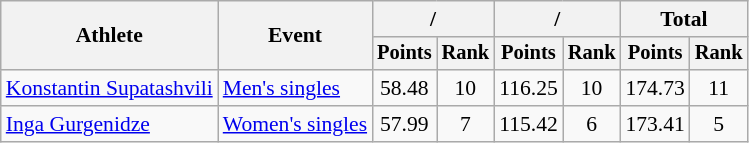<table class="wikitable" style="font-size:90%">
<tr>
<th rowspan="2">Athlete</th>
<th rowspan="2">Event</th>
<th colspan="2">/</th>
<th colspan="2">/</th>
<th colspan="2">Total</th>
</tr>
<tr style="font-size:95%">
<th>Points</th>
<th>Rank</th>
<th>Points</th>
<th>Rank</th>
<th>Points</th>
<th>Rank</th>
</tr>
<tr align=center>
<td align=left><a href='#'>Konstantin Supatashvili</a></td>
<td align=left><a href='#'>Men's singles</a></td>
<td>58.48</td>
<td>10</td>
<td>116.25</td>
<td>10</td>
<td>174.73</td>
<td>11</td>
</tr>
<tr align=center>
<td align=left><a href='#'>Inga Gurgenidze</a></td>
<td align=left><a href='#'>Women's singles</a></td>
<td>57.99</td>
<td>7</td>
<td>115.42</td>
<td>6</td>
<td>173.41</td>
<td>5</td>
</tr>
</table>
